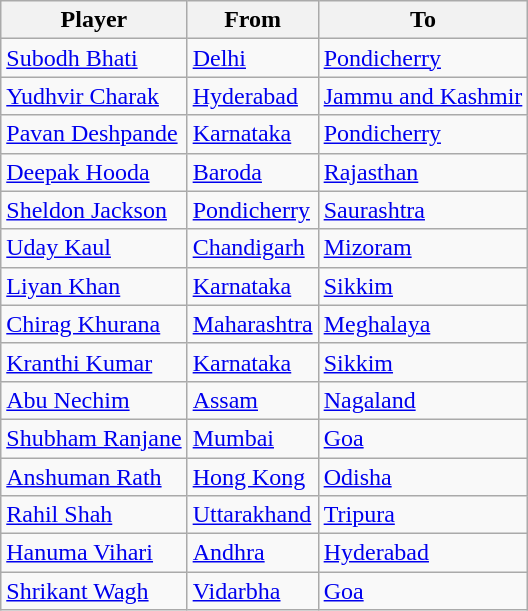<table class="wikitable">
<tr>
<th>Player</th>
<th>From</th>
<th>To</th>
</tr>
<tr>
<td><a href='#'>Subodh Bhati</a></td>
<td><a href='#'>Delhi</a></td>
<td><a href='#'>Pondicherry</a></td>
</tr>
<tr>
<td><a href='#'>Yudhvir Charak</a></td>
<td><a href='#'>Hyderabad</a></td>
<td><a href='#'>Jammu and Kashmir</a></td>
</tr>
<tr>
<td><a href='#'>Pavan Deshpande</a></td>
<td><a href='#'>Karnataka</a></td>
<td><a href='#'>Pondicherry</a></td>
</tr>
<tr>
<td><a href='#'>Deepak Hooda</a></td>
<td><a href='#'>Baroda</a></td>
<td><a href='#'>Rajasthan</a></td>
</tr>
<tr>
<td><a href='#'>Sheldon Jackson</a></td>
<td><a href='#'>Pondicherry</a></td>
<td><a href='#'>Saurashtra</a></td>
</tr>
<tr>
<td><a href='#'>Uday Kaul</a></td>
<td><a href='#'>Chandigarh</a></td>
<td><a href='#'>Mizoram</a></td>
</tr>
<tr>
<td><a href='#'>Liyan Khan</a></td>
<td><a href='#'>Karnataka</a></td>
<td><a href='#'>Sikkim</a></td>
</tr>
<tr>
<td><a href='#'>Chirag Khurana</a></td>
<td><a href='#'>Maharashtra</a></td>
<td><a href='#'>Meghalaya</a></td>
</tr>
<tr>
<td><a href='#'>Kranthi Kumar</a></td>
<td><a href='#'>Karnataka</a></td>
<td><a href='#'>Sikkim</a></td>
</tr>
<tr>
<td><a href='#'>Abu Nechim</a></td>
<td><a href='#'>Assam</a></td>
<td><a href='#'>Nagaland</a></td>
</tr>
<tr>
<td><a href='#'>Shubham Ranjane</a></td>
<td><a href='#'>Mumbai</a></td>
<td><a href='#'>Goa</a></td>
</tr>
<tr>
<td><a href='#'>Anshuman Rath</a></td>
<td><a href='#'>Hong Kong</a></td>
<td><a href='#'>Odisha</a></td>
</tr>
<tr>
<td><a href='#'>Rahil Shah</a></td>
<td><a href='#'>Uttarakhand</a></td>
<td><a href='#'>Tripura</a></td>
</tr>
<tr>
<td><a href='#'>Hanuma Vihari</a></td>
<td><a href='#'>Andhra</a></td>
<td><a href='#'>Hyderabad</a></td>
</tr>
<tr>
<td><a href='#'>Shrikant Wagh</a></td>
<td><a href='#'>Vidarbha</a></td>
<td><a href='#'>Goa</a></td>
</tr>
</table>
